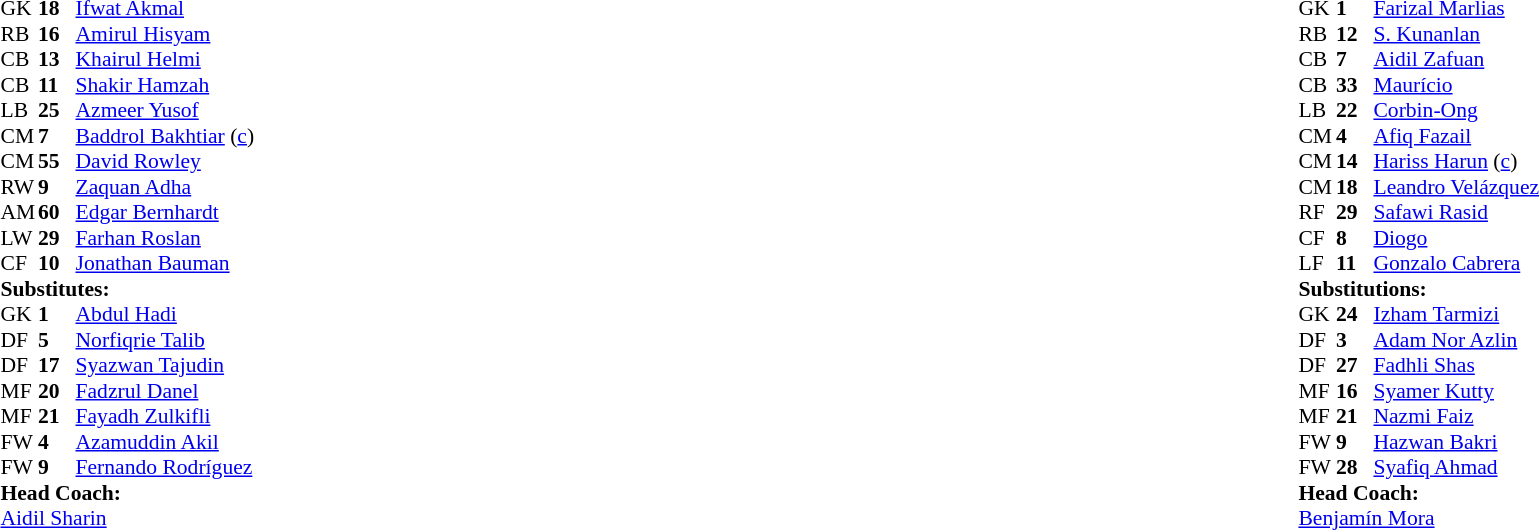<table width="100%">
<tr>
<td valign="top" width="50%"><br><table style="font-size: 90%" cellspacing="0" cellpadding="0">
<tr>
<td colspan="4"></td>
</tr>
<tr>
<th width="25"></th>
<th width="25"></th>
</tr>
<tr>
<td>GK</td>
<td><strong>18</strong></td>
<td> <a href='#'>Ifwat Akmal</a></td>
</tr>
<tr>
<td>RB</td>
<td><strong>16</strong></td>
<td> <a href='#'>Amirul Hisyam</a></td>
</tr>
<tr>
<td>CB</td>
<td><strong>13</strong></td>
<td> <a href='#'>Khairul Helmi</a></td>
</tr>
<tr>
<td>CB</td>
<td><strong>11</strong></td>
<td> <a href='#'>Shakir Hamzah</a></td>
<td></td>
</tr>
<tr>
<td>LB</td>
<td><strong>25</strong></td>
<td> <a href='#'>Azmeer Yusof</a></td>
<td></td>
<td></td>
</tr>
<tr>
<td>CM</td>
<td><strong>7</strong></td>
<td> <a href='#'>Baddrol Bakhtiar</a> (<a href='#'>c</a>)</td>
</tr>
<tr>
<td>CM</td>
<td><strong>55</strong></td>
<td> <a href='#'>David Rowley</a></td>
</tr>
<tr>
<td>RW</td>
<td><strong>9</strong></td>
<td> <a href='#'>Zaquan Adha</a></td>
<td></td>
</tr>
<tr>
<td>AM</td>
<td><strong>60</strong></td>
<td> <a href='#'>Edgar Bernhardt</a></td>
<td></td>
<td></td>
</tr>
<tr>
<td>LW</td>
<td><strong>29</strong></td>
<td> <a href='#'>Farhan Roslan</a></td>
<td></td>
<td></td>
</tr>
<tr>
<td>CF</td>
<td><strong>10</strong></td>
<td> <a href='#'>Jonathan Bauman</a></td>
<td></td>
</tr>
<tr>
<td colspan=4><strong>Substitutes:</strong></td>
</tr>
<tr>
<td>GK</td>
<td><strong>1</strong></td>
<td> <a href='#'>Abdul Hadi</a></td>
</tr>
<tr>
<td>DF</td>
<td><strong>5</strong></td>
<td> <a href='#'>Norfiqrie Talib</a></td>
<td></td>
<td></td>
</tr>
<tr>
<td>DF</td>
<td><strong>17</strong></td>
<td> <a href='#'>Syazwan Tajudin</a></td>
</tr>
<tr>
<td>MF</td>
<td><strong>20</strong></td>
<td> <a href='#'>Fadzrul Danel</a></td>
<td></td>
<td></td>
</tr>
<tr>
<td>MF</td>
<td><strong>21</strong></td>
<td> <a href='#'>Fayadh Zulkifli</a></td>
<td></td>
<td></td>
</tr>
<tr>
<td>FW</td>
<td><strong>4</strong></td>
<td> <a href='#'>Azamuddin Akil</a></td>
</tr>
<tr>
<td>FW</td>
<td><strong>9</strong></td>
<td> <a href='#'>Fernando Rodríguez</a></td>
</tr>
<tr>
<td colspan=4><strong>Head Coach:</strong></td>
</tr>
<tr>
<td colspan="4"> <a href='#'>Aidil Sharin</a></td>
</tr>
</table>
</td>
<td valign="top"></td>
<td valign="top" width="50%"><br><table style="font-size: 90%" cellspacing="0" cellpadding="0" align=center>
<tr>
<td colspan="4"></td>
</tr>
<tr>
<th width="25"></th>
<th width="25"></th>
</tr>
<tr>
<td>GK</td>
<td><strong>1</strong></td>
<td> <a href='#'>Farizal Marlias</a></td>
</tr>
<tr>
<td>RB</td>
<td><strong>12</strong></td>
<td> <a href='#'>S. Kunanlan</a></td>
</tr>
<tr>
<td>CB</td>
<td><strong>7</strong></td>
<td> <a href='#'>Aidil Zafuan</a></td>
<td></td>
</tr>
<tr>
<td>CB</td>
<td><strong>33</strong></td>
<td> <a href='#'>Maurício</a></td>
<td></td>
</tr>
<tr>
<td>LB</td>
<td><strong>22</strong></td>
<td> <a href='#'>Corbin-Ong</a></td>
</tr>
<tr>
<td>CM</td>
<td><strong>4</strong></td>
<td> <a href='#'>Afiq Fazail</a></td>
<td></td>
<td></td>
</tr>
<tr>
<td>CM</td>
<td><strong>14</strong></td>
<td> <a href='#'>Hariss Harun</a> (<a href='#'>c</a>)</td>
</tr>
<tr>
<td>CM</td>
<td><strong>18</strong></td>
<td> <a href='#'>Leandro Velázquez</a></td>
<td></td>
<td></td>
</tr>
<tr>
<td>RF</td>
<td><strong>29</strong></td>
<td> <a href='#'>Safawi Rasid</a></td>
</tr>
<tr>
<td>CF</td>
<td><strong>8</strong></td>
<td> <a href='#'>Diogo</a></td>
<td></td>
<td></td>
</tr>
<tr>
<td>LF</td>
<td><strong>11</strong></td>
<td> <a href='#'>Gonzalo Cabrera</a></td>
</tr>
<tr>
<td colspan=4><strong>Substitutions:</strong></td>
</tr>
<tr>
<td>GK</td>
<td><strong>24</strong></td>
<td> <a href='#'>Izham Tarmizi</a></td>
</tr>
<tr>
<td>DF</td>
<td><strong>3</strong></td>
<td> <a href='#'>Adam Nor Azlin</a></td>
</tr>
<tr>
<td>DF</td>
<td><strong>27</strong></td>
<td> <a href='#'>Fadhli Shas</a></td>
</tr>
<tr>
<td>MF</td>
<td><strong>16</strong></td>
<td> <a href='#'>Syamer Kutty</a></td>
<td></td>
<td></td>
</tr>
<tr>
<td>MF</td>
<td><strong>21</strong></td>
<td> <a href='#'>Nazmi Faiz</a></td>
<td></td>
<td></td>
</tr>
<tr>
<td>FW</td>
<td><strong>9</strong></td>
<td> <a href='#'>Hazwan Bakri</a></td>
</tr>
<tr>
<td>FW</td>
<td><strong>28</strong></td>
<td> <a href='#'>Syafiq Ahmad</a></td>
<td></td>
<td></td>
</tr>
<tr>
<td colspan=4><strong>Head Coach:</strong></td>
</tr>
<tr>
<td colspan="4"> <a href='#'>Benjamín Mora</a></td>
</tr>
</table>
</td>
</tr>
</table>
